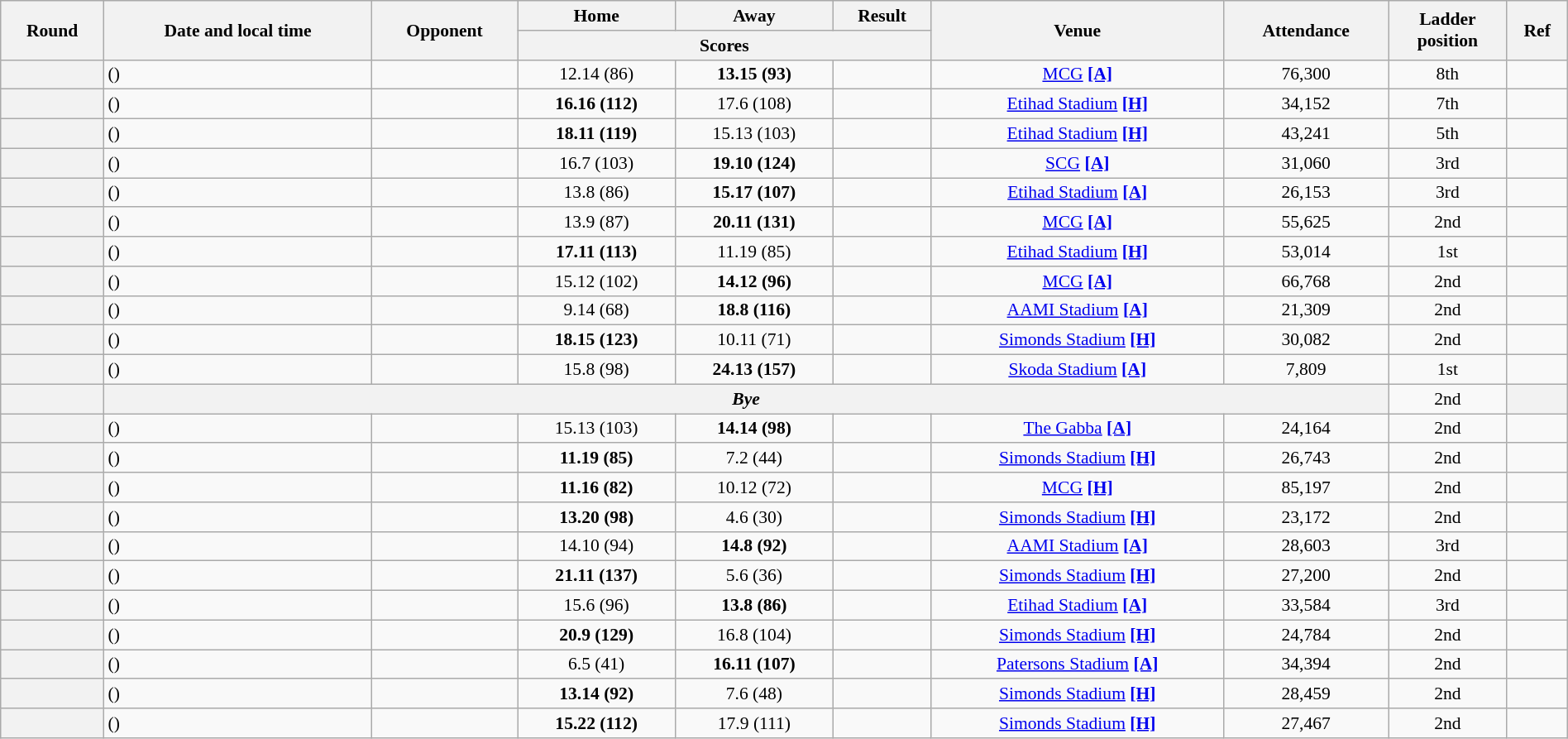<table class="wikitable plainrowheaders" style="font-size:90%; width:100%; text-align:center;">
<tr>
<th scope="col" rowspan="2">Round</th>
<th scope="col" rowspan="2">Date and local time</th>
<th scope="col" rowspan="2">Opponent</th>
<th scope="col">Home</th>
<th scope="col">Away</th>
<th scope="col">Result</th>
<th scope="col" rowspan="2">Venue</th>
<th scope="col" rowspan="2">Attendance</th>
<th scope="col" rowspan="2">Ladder<br>position</th>
<th scope="col" class="unsortable" rowspan=2>Ref</th>
</tr>
<tr>
<th scope="col" colspan="3">Scores</th>
</tr>
<tr>
<th scope="row"></th>
<td align=left> ()</td>
<td align=left></td>
<td>12.14 (86)</td>
<td><strong>13.15 (93)</strong></td>
<td></td>
<td><a href='#'>MCG</a> <span></span><a href='#'><strong>[A]</strong></a></td>
<td>76,300</td>
<td>8th</td>
<td></td>
</tr>
<tr>
<th scope="row"></th>
<td align=left> ()</td>
<td align=left></td>
<td><strong>16.16 (112)</strong></td>
<td>17.6 (108)</td>
<td></td>
<td><a href='#'>Etihad Stadium</a> <span></span><a href='#'><strong>[H]</strong></a></td>
<td>34,152</td>
<td>7th</td>
<td></td>
</tr>
<tr>
<th scope="row"></th>
<td align=left> ()</td>
<td align=left></td>
<td><strong>18.11 (119)</strong></td>
<td>15.13 (103)</td>
<td></td>
<td><a href='#'>Etihad Stadium</a> <span></span><a href='#'><strong>[H]</strong></a></td>
<td>43,241</td>
<td>5th</td>
<td></td>
</tr>
<tr>
<th scope="row"></th>
<td align=left> ()</td>
<td align=left></td>
<td>16.7 (103)</td>
<td><strong>19.10 (124)</strong></td>
<td></td>
<td><a href='#'>SCG</a> <span></span><a href='#'><strong>[A]</strong></a></td>
<td>31,060</td>
<td>3rd</td>
<td></td>
</tr>
<tr>
<th scope="row"></th>
<td align=left> ()</td>
<td align=left></td>
<td>13.8 (86)</td>
<td><strong>15.17 (107)</strong></td>
<td></td>
<td><a href='#'>Etihad Stadium</a> <span></span><a href='#'><strong>[A]</strong></a></td>
<td>26,153</td>
<td>3rd</td>
<td></td>
</tr>
<tr>
<th scope="row"></th>
<td align=left> ()</td>
<td align=left></td>
<td>13.9 (87)</td>
<td><strong>20.11 (131)</strong></td>
<td></td>
<td><a href='#'>MCG</a> <span></span><a href='#'><strong>[A]</strong></a></td>
<td>55,625</td>
<td>2nd</td>
<td></td>
</tr>
<tr>
<th scope="row"></th>
<td align=left> ()</td>
<td align=left></td>
<td><strong>17.11 (113)</strong></td>
<td>11.19 (85)</td>
<td></td>
<td><a href='#'>Etihad Stadium</a> <span></span><a href='#'><strong>[H]</strong></a></td>
<td>53,014</td>
<td>1st</td>
<td></td>
</tr>
<tr>
<th scope="row"></th>
<td align=left> ()</td>
<td align=left></td>
<td>15.12 (102)</td>
<td><strong>14.12 (96)</strong></td>
<td></td>
<td><a href='#'>MCG</a> <span></span><a href='#'><strong>[A]</strong></a></td>
<td>66,768</td>
<td>2nd</td>
<td></td>
</tr>
<tr>
<th scope="row"></th>
<td align=left> ()</td>
<td align=left></td>
<td>9.14 (68)</td>
<td><strong>18.8 (116)</strong></td>
<td></td>
<td><a href='#'>AAMI Stadium</a> <span></span><a href='#'><strong>[A]</strong></a></td>
<td>21,309</td>
<td>2nd</td>
<td></td>
</tr>
<tr>
<th scope="row"></th>
<td align=left> ()</td>
<td align=left></td>
<td><strong>18.15 (123)</strong></td>
<td>10.11 (71)</td>
<td></td>
<td><a href='#'>Simonds Stadium</a> <span></span><a href='#'><strong>[H]</strong></a></td>
<td>30,082</td>
<td>2nd</td>
<td></td>
</tr>
<tr>
<th scope="row"></th>
<td align=left> ()</td>
<td align=left></td>
<td>15.8 (98)</td>
<td><strong>24.13 (157)</strong></td>
<td></td>
<td><a href='#'>Skoda Stadium</a> <span></span><a href='#'><strong>[A]</strong></a></td>
<td>7,809</td>
<td>1st</td>
<td></td>
</tr>
<tr>
<th scope="row"></th>
<th colspan=7><span><em>Bye</em></span></th>
<td>2nd</td>
<th></th>
</tr>
<tr>
<th scope="row"></th>
<td align=left> ()</td>
<td align=left></td>
<td>15.13 (103)</td>
<td><strong>14.14 (98)</strong></td>
<td></td>
<td><a href='#'>The Gabba</a> <span></span><a href='#'><strong>[A]</strong></a></td>
<td>24,164</td>
<td>2nd</td>
<td></td>
</tr>
<tr>
<th scope="row"></th>
<td align=left> ()</td>
<td align=left></td>
<td><strong>11.19 (85)</strong></td>
<td>7.2 (44)</td>
<td></td>
<td><a href='#'>Simonds Stadium</a> <span></span><a href='#'><strong>[H]</strong></a></td>
<td>26,743</td>
<td>2nd</td>
<td></td>
</tr>
<tr>
<th scope="row"></th>
<td align=left> ()</td>
<td align=left></td>
<td><strong>11.16 (82)</strong></td>
<td>10.12 (72)</td>
<td></td>
<td><a href='#'>MCG</a> <span></span><a href='#'><strong>[H]</strong></a></td>
<td>85,197</td>
<td>2nd</td>
<td></td>
</tr>
<tr>
<th scope="row"></th>
<td align=left> ()</td>
<td align=left></td>
<td><strong>13.20 (98)</strong></td>
<td>4.6 (30)</td>
<td></td>
<td><a href='#'>Simonds Stadium</a> <span></span><a href='#'><strong>[H]</strong></a></td>
<td>23,172</td>
<td>2nd</td>
<td></td>
</tr>
<tr>
<th scope="row"></th>
<td align=left> ()</td>
<td align=left></td>
<td>14.10 (94)</td>
<td><strong>14.8 (92)</strong></td>
<td></td>
<td><a href='#'>AAMI Stadium</a> <span></span><a href='#'><strong>[A]</strong></a></td>
<td>28,603</td>
<td>3rd</td>
<td></td>
</tr>
<tr>
<th scope="row"></th>
<td align=left> ()</td>
<td align=left></td>
<td><strong>21.11 (137)</strong></td>
<td>5.6 (36)</td>
<td></td>
<td><a href='#'>Simonds Stadium</a> <span></span><a href='#'><strong>[H]</strong></a></td>
<td>27,200</td>
<td>2nd</td>
<td></td>
</tr>
<tr>
<th scope="row"></th>
<td align=left> ()</td>
<td align=left></td>
<td>15.6 (96)</td>
<td><strong>13.8 (86)</strong></td>
<td></td>
<td><a href='#'>Etihad Stadium</a> <span></span><a href='#'><strong>[A]</strong></a></td>
<td>33,584</td>
<td>3rd</td>
<td></td>
</tr>
<tr>
<th scope="row"></th>
<td align=left> ()</td>
<td align=left></td>
<td><strong>20.9 (129)</strong></td>
<td>16.8 (104)</td>
<td></td>
<td><a href='#'>Simonds Stadium</a> <span></span><a href='#'><strong>[H]</strong></a></td>
<td>24,784</td>
<td>2nd</td>
<td></td>
</tr>
<tr>
<th scope="row"></th>
<td align=left> ()</td>
<td align=left></td>
<td>6.5 (41)</td>
<td><strong>16.11 (107)</strong></td>
<td></td>
<td><a href='#'>Patersons Stadium</a> <span></span><a href='#'><strong>[A]</strong></a></td>
<td>34,394</td>
<td>2nd</td>
<td></td>
</tr>
<tr>
<th scope="row"></th>
<td align=left> ()</td>
<td align=left></td>
<td><strong>13.14 (92)</strong></td>
<td>7.6 (48)</td>
<td></td>
<td><a href='#'>Simonds Stadium</a> <span></span><a href='#'><strong>[H]</strong></a></td>
<td>28,459</td>
<td>2nd</td>
<td></td>
</tr>
<tr>
<th scope="row"></th>
<td align=left> ()</td>
<td align=left></td>
<td><strong>15.22 (112)</strong></td>
<td>17.9 (111)</td>
<td></td>
<td><a href='#'>Simonds Stadium</a> <span></span><a href='#'><strong>[H]</strong></a></td>
<td>27,467</td>
<td>2nd</td>
<td></td>
</tr>
</table>
